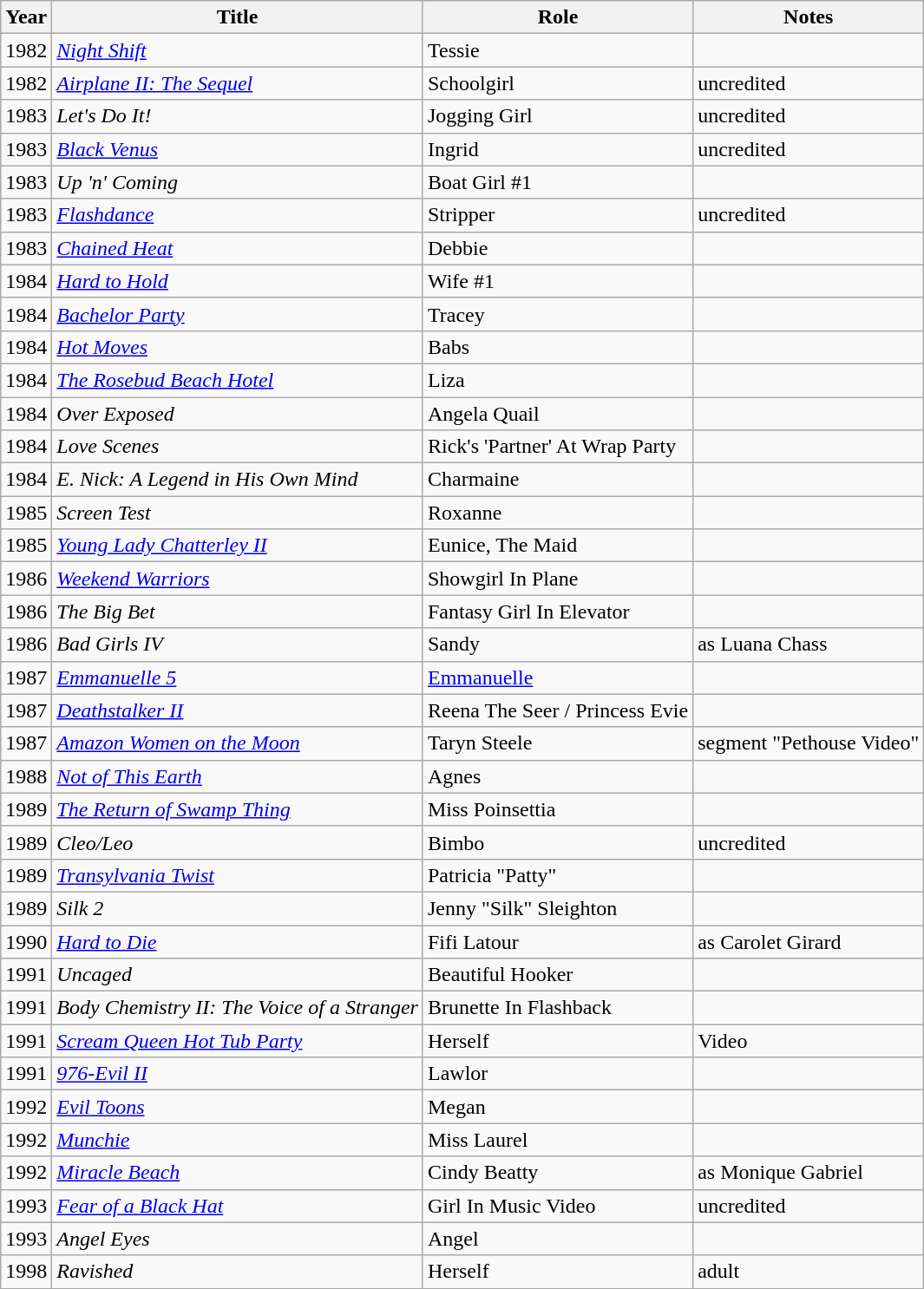<table class="wikitable sortable">
<tr>
<th>Year</th>
<th>Title</th>
<th>Role</th>
<th>Notes</th>
</tr>
<tr>
<td>1982</td>
<td><em><a href='#'>Night Shift</a></em></td>
<td>Tessie</td>
<td></td>
</tr>
<tr>
<td>1982</td>
<td><em><a href='#'>Airplane II: The Sequel</a></em></td>
<td>Schoolgirl</td>
<td>uncredited</td>
</tr>
<tr>
<td>1983</td>
<td><em>Let's Do It!</em></td>
<td>Jogging Girl</td>
<td>uncredited</td>
</tr>
<tr>
<td>1983</td>
<td><em><a href='#'>Black Venus</a></em></td>
<td>Ingrid</td>
<td>uncredited</td>
</tr>
<tr>
<td>1983</td>
<td><em>Up 'n' Coming</em></td>
<td>Boat Girl #1</td>
<td></td>
</tr>
<tr>
<td>1983</td>
<td><em><a href='#'>Flashdance</a></em></td>
<td>Stripper</td>
<td>uncredited</td>
</tr>
<tr>
<td>1983</td>
<td><em><a href='#'>Chained Heat</a></em></td>
<td>Debbie</td>
<td></td>
</tr>
<tr>
<td>1984</td>
<td><em><a href='#'>Hard to Hold</a></em></td>
<td>Wife #1</td>
<td></td>
</tr>
<tr>
<td>1984</td>
<td><em><a href='#'>Bachelor Party</a></em></td>
<td>Tracey</td>
<td></td>
</tr>
<tr>
<td>1984</td>
<td><em><a href='#'>Hot Moves</a></em></td>
<td>Babs</td>
<td></td>
</tr>
<tr>
<td>1984</td>
<td><em><a href='#'>The Rosebud Beach Hotel</a></em></td>
<td>Liza</td>
<td></td>
</tr>
<tr>
<td>1984</td>
<td><em>Over Exposed</em></td>
<td>Angela Quail</td>
<td></td>
</tr>
<tr>
<td>1984</td>
<td><em>Love Scenes</em></td>
<td>Rick's 'Partner' At Wrap Party</td>
<td></td>
</tr>
<tr>
<td>1984</td>
<td><em>E. Nick: A Legend in His Own Mind</em></td>
<td>Charmaine</td>
<td></td>
</tr>
<tr>
<td>1985</td>
<td><em>Screen Test</em></td>
<td>Roxanne</td>
<td></td>
</tr>
<tr>
<td>1985</td>
<td><em><a href='#'>Young Lady Chatterley II</a></em></td>
<td>Eunice, The Maid</td>
<td></td>
</tr>
<tr>
<td>1986</td>
<td><em><a href='#'>Weekend Warriors</a></em></td>
<td>Showgirl In Plane</td>
<td></td>
</tr>
<tr>
<td>1986</td>
<td><em>The Big Bet</em></td>
<td>Fantasy Girl In Elevator</td>
<td></td>
</tr>
<tr>
<td>1986</td>
<td><em>Bad Girls IV</em></td>
<td>Sandy</td>
<td>as Luana Chass</td>
</tr>
<tr>
<td>1987</td>
<td><em><a href='#'>Emmanuelle 5</a></em></td>
<td><a href='#'>Emmanuelle</a></td>
<td></td>
</tr>
<tr>
<td>1987</td>
<td><em><a href='#'>Deathstalker II</a></em></td>
<td>Reena The Seer / Princess Evie</td>
<td></td>
</tr>
<tr>
<td>1987</td>
<td><em><a href='#'>Amazon Women on the Moon</a></em></td>
<td>Taryn Steele</td>
<td>segment "Pethouse Video"</td>
</tr>
<tr>
<td>1988</td>
<td><em><a href='#'>Not of This Earth</a></em></td>
<td>Agnes</td>
<td></td>
</tr>
<tr>
<td>1989</td>
<td><em><a href='#'>The Return of Swamp Thing</a></em></td>
<td>Miss Poinsettia</td>
<td></td>
</tr>
<tr>
<td>1989</td>
<td><em>Cleo/Leo</em></td>
<td>Bimbo</td>
<td>uncredited</td>
</tr>
<tr>
<td>1989</td>
<td><em><a href='#'>Transylvania Twist</a></em></td>
<td>Patricia "Patty"</td>
<td></td>
</tr>
<tr>
<td>1989</td>
<td><em>Silk 2</em></td>
<td>Jenny "Silk" Sleighton</td>
<td></td>
</tr>
<tr>
<td>1990</td>
<td><em><a href='#'>Hard to Die</a></em></td>
<td>Fifi Latour</td>
<td>as Carolet Girard</td>
</tr>
<tr>
<td>1991</td>
<td><em>Uncaged</em></td>
<td>Beautiful Hooker</td>
<td></td>
</tr>
<tr>
<td>1991</td>
<td><em>Body Chemistry II: The Voice of a Stranger</em></td>
<td>Brunette In Flashback</td>
<td></td>
</tr>
<tr>
<td>1991</td>
<td><em><a href='#'>Scream Queen Hot Tub Party</a></em></td>
<td>Herself</td>
<td>Video</td>
</tr>
<tr>
<td>1991</td>
<td><em><a href='#'>976-Evil II</a></em></td>
<td>Lawlor</td>
<td></td>
</tr>
<tr>
<td>1992</td>
<td><em><a href='#'>Evil Toons</a></em></td>
<td>Megan</td>
<td></td>
</tr>
<tr>
<td>1992</td>
<td><em><a href='#'>Munchie</a></em></td>
<td>Miss Laurel</td>
<td></td>
</tr>
<tr>
<td>1992</td>
<td><em><a href='#'>Miracle Beach</a></em></td>
<td>Cindy Beatty</td>
<td>as Monique Gabriel</td>
</tr>
<tr>
<td>1993</td>
<td><em><a href='#'>Fear of a Black Hat</a></em></td>
<td>Girl In Music Video</td>
<td>uncredited</td>
</tr>
<tr>
<td>1993</td>
<td><em>Angel Eyes</em></td>
<td>Angel</td>
<td></td>
</tr>
<tr>
<td>1998</td>
<td><em>Ravished</em></td>
<td>Herself</td>
<td>adult</td>
</tr>
<tr>
</tr>
</table>
